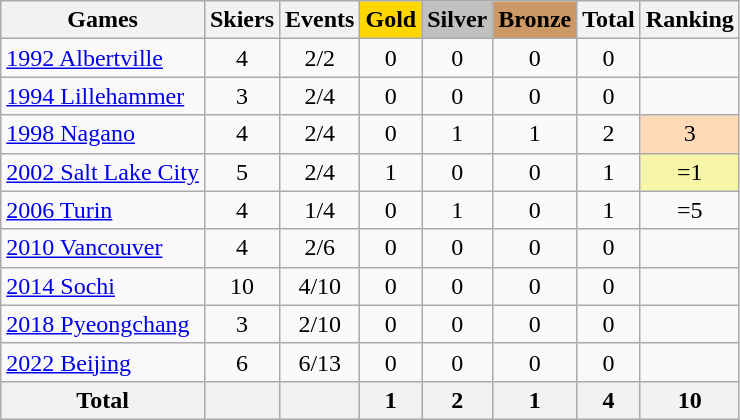<table class="wikitable sortable" style="text-align:center">
<tr>
<th>Games</th>
<th>Skiers</th>
<th>Events</th>
<th style="background-color:gold;">Gold</th>
<th style="background-color:silver;">Silver</th>
<th style="background-color:#c96;">Bronze</th>
<th>Total</th>
<th>Ranking</th>
</tr>
<tr>
<td align=left><a href='#'>1992 Albertville</a></td>
<td>4</td>
<td>2/2</td>
<td>0</td>
<td>0</td>
<td>0</td>
<td>0</td>
<td></td>
</tr>
<tr>
<td align=left><a href='#'>1994 Lillehammer</a></td>
<td>3</td>
<td>2/4</td>
<td>0</td>
<td>0</td>
<td>0</td>
<td>0</td>
<td></td>
</tr>
<tr>
<td align=left><a href='#'>1998 Nagano</a></td>
<td>4</td>
<td>2/4</td>
<td>0</td>
<td>1</td>
<td>1</td>
<td>2</td>
<td bgcolor=ffdab9>3</td>
</tr>
<tr>
<td align=left><a href='#'>2002 Salt Lake City</a></td>
<td>5</td>
<td>2/4</td>
<td>1</td>
<td>0</td>
<td>0</td>
<td>1</td>
<td bgcolor=F7F6A8>=1</td>
</tr>
<tr>
<td align=left><a href='#'>2006 Turin</a></td>
<td>4</td>
<td>1/4</td>
<td>0</td>
<td>1</td>
<td>0</td>
<td>1</td>
<td>=5</td>
</tr>
<tr>
<td align=left><a href='#'>2010 Vancouver</a></td>
<td>4</td>
<td>2/6</td>
<td>0</td>
<td>0</td>
<td>0</td>
<td>0</td>
<td></td>
</tr>
<tr>
<td align=left><a href='#'>2014 Sochi</a></td>
<td>10</td>
<td>4/10</td>
<td>0</td>
<td>0</td>
<td>0</td>
<td>0</td>
<td></td>
</tr>
<tr>
<td align=left><a href='#'>2018 Pyeongchang</a></td>
<td>3</td>
<td>2/10</td>
<td>0</td>
<td>0</td>
<td>0</td>
<td>0</td>
<td></td>
</tr>
<tr>
<td align=left><a href='#'>2022 Beijing</a></td>
<td>6</td>
<td>6/13</td>
<td>0</td>
<td>0</td>
<td>0</td>
<td>0</td>
<td></td>
</tr>
<tr>
<th>Total</th>
<th></th>
<th></th>
<th>1</th>
<th>2</th>
<th>1</th>
<th>4</th>
<th>10</th>
</tr>
</table>
